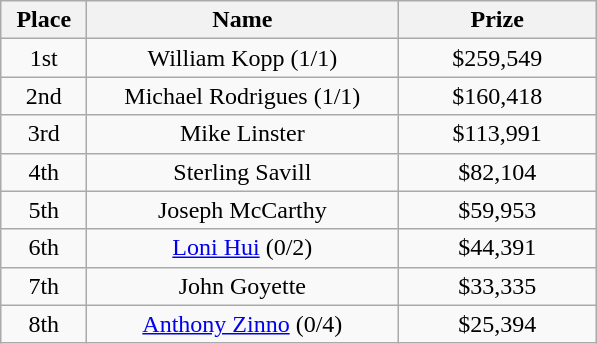<table class="wikitable">
<tr>
<th width="50">Place</th>
<th width="200">Name</th>
<th width="125">Prize</th>
</tr>
<tr>
<td align = "center">1st</td>
<td align = "center"> William Kopp (1/1)</td>
<td align = "center">$259,549</td>
</tr>
<tr>
<td align = "center">2nd</td>
<td align = "center"> Michael Rodrigues (1/1)</td>
<td align = "center">$160,418</td>
</tr>
<tr>
<td align = "center">3rd</td>
<td align = "center"> Mike Linster</td>
<td align = "center">$113,991</td>
</tr>
<tr>
<td align = "center">4th</td>
<td align = "center"> Sterling Savill</td>
<td align = "center">$82,104</td>
</tr>
<tr>
<td align = "center">5th</td>
<td align = "center"> Joseph McCarthy</td>
<td align = "center">$59,953</td>
</tr>
<tr>
<td align = "center">6th</td>
<td align = "center"> <a href='#'>Loni Hui</a> (0/2)</td>
<td align = "center">$44,391</td>
</tr>
<tr>
<td align = "center">7th</td>
<td align = "center"> John Goyette</td>
<td align = "center">$33,335</td>
</tr>
<tr>
<td align = "center">8th</td>
<td align = "center"> <a href='#'>Anthony Zinno</a> (0/4)</td>
<td align = "center">$25,394</td>
</tr>
</table>
